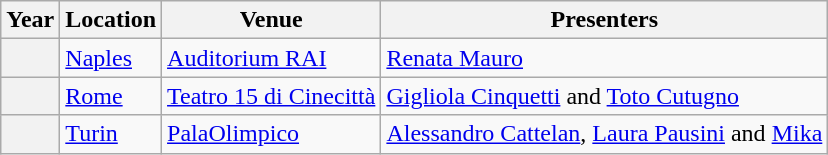<table class="wikitable plainrowheaders">
<tr>
<th>Year</th>
<th>Location</th>
<th>Venue</th>
<th>Presenters</th>
</tr>
<tr>
<th scope="row"></th>
<td><a href='#'>Naples</a></td>
<td><a href='#'>Auditorium RAI</a></td>
<td><a href='#'>Renata Mauro</a></td>
</tr>
<tr>
<th scope="row"></th>
<td><a href='#'>Rome</a></td>
<td><a href='#'>Teatro 15 di Cinecittà</a></td>
<td><a href='#'>Gigliola Cinquetti</a> and <a href='#'>Toto Cutugno</a></td>
</tr>
<tr>
<th scope="row"></th>
<td><a href='#'>Turin</a></td>
<td><a href='#'>PalaOlimpico</a></td>
<td><a href='#'>Alessandro Cattelan</a>, <a href='#'>Laura Pausini</a> and <a href='#'>Mika</a></td>
</tr>
</table>
